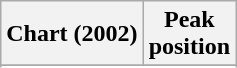<table class="wikitable">
<tr>
<th>Chart (2002)</th>
<th>Peak<br>position</th>
</tr>
<tr>
</tr>
<tr>
</tr>
</table>
